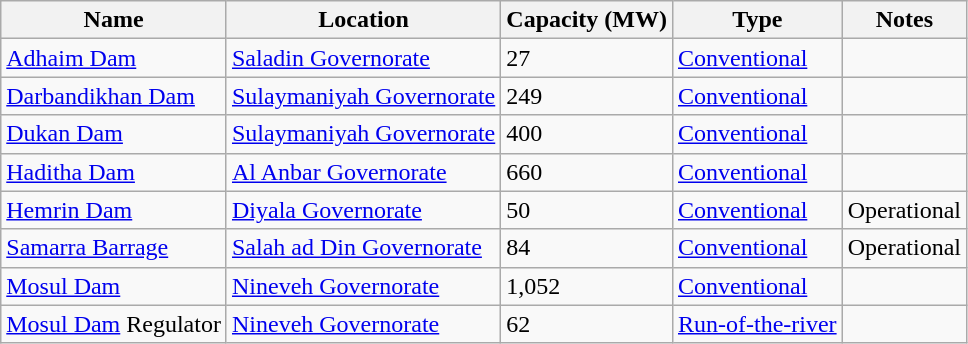<table class="wikitable sortable">
<tr>
<th>Name</th>
<th>Location</th>
<th>Capacity (MW)</th>
<th>Type</th>
<th>Notes</th>
</tr>
<tr>
<td><a href='#'>Adhaim Dam</a></td>
<td><a href='#'>Saladin Governorate</a></td>
<td>27</td>
<td><a href='#'>Conventional</a></td>
<td></td>
</tr>
<tr>
<td><a href='#'>Darbandikhan Dam</a></td>
<td><a href='#'>Sulaymaniyah Governorate</a></td>
<td>249</td>
<td><a href='#'>Conventional</a></td>
<td></td>
</tr>
<tr>
<td><a href='#'>Dukan Dam</a></td>
<td><a href='#'>Sulaymaniyah Governorate</a></td>
<td>400</td>
<td><a href='#'>Conventional</a></td>
<td></td>
</tr>
<tr>
<td><a href='#'>Haditha Dam</a></td>
<td><a href='#'>Al Anbar Governorate</a></td>
<td>660</td>
<td><a href='#'>Conventional</a></td>
<td></td>
</tr>
<tr>
<td><a href='#'>Hemrin Dam</a></td>
<td><a href='#'>Diyala Governorate</a></td>
<td>50</td>
<td><a href='#'>Conventional</a></td>
<td>Operational</td>
</tr>
<tr>
<td><a href='#'>Samarra Barrage</a></td>
<td><a href='#'>Salah ad Din Governorate</a></td>
<td>84</td>
<td><a href='#'>Conventional</a></td>
<td>Operational</td>
</tr>
<tr>
<td><a href='#'>Mosul Dam</a></td>
<td><a href='#'>Nineveh Governorate</a></td>
<td>1,052</td>
<td><a href='#'>Conventional</a></td>
<td></td>
</tr>
<tr>
<td><a href='#'>Mosul Dam</a> Regulator</td>
<td><a href='#'>Nineveh Governorate</a></td>
<td>62</td>
<td><a href='#'>Run-of-the-river</a></td>
<td></td>
</tr>
</table>
